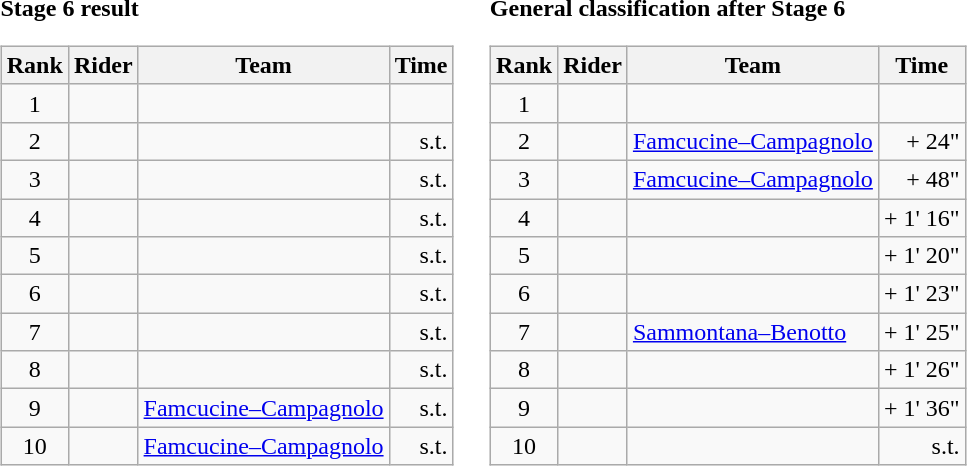<table>
<tr>
<td><strong>Stage 6 result</strong><br><table class="wikitable">
<tr>
<th scope="col">Rank</th>
<th scope="col">Rider</th>
<th scope="col">Team</th>
<th scope="col">Time</th>
</tr>
<tr>
<td style="text-align:center;">1</td>
<td></td>
<td></td>
<td style="text-align:right;"></td>
</tr>
<tr>
<td style="text-align:center;">2</td>
<td></td>
<td></td>
<td style="text-align:right;">s.t.</td>
</tr>
<tr>
<td style="text-align:center;">3</td>
<td></td>
<td></td>
<td style="text-align:right;">s.t.</td>
</tr>
<tr>
<td style="text-align:center;">4</td>
<td></td>
<td></td>
<td style="text-align:right;">s.t.</td>
</tr>
<tr>
<td style="text-align:center;">5</td>
<td></td>
<td></td>
<td style="text-align:right;">s.t.</td>
</tr>
<tr>
<td style="text-align:center;">6</td>
<td></td>
<td></td>
<td style="text-align:right;">s.t.</td>
</tr>
<tr>
<td style="text-align:center;">7</td>
<td></td>
<td></td>
<td style="text-align:right;">s.t.</td>
</tr>
<tr>
<td style="text-align:center;">8</td>
<td></td>
<td></td>
<td style="text-align:right;">s.t.</td>
</tr>
<tr>
<td style="text-align:center;">9</td>
<td></td>
<td><a href='#'>Famcucine–Campagnolo</a></td>
<td style="text-align:right;">s.t.</td>
</tr>
<tr>
<td style="text-align:center;">10</td>
<td></td>
<td><a href='#'>Famcucine–Campagnolo</a></td>
<td style="text-align:right;">s.t.</td>
</tr>
</table>
</td>
<td></td>
<td><strong>General classification after Stage 6</strong><br><table class="wikitable">
<tr>
<th scope="col">Rank</th>
<th scope="col">Rider</th>
<th scope="col">Team</th>
<th scope="col">Time</th>
</tr>
<tr>
<td style="text-align:center;">1</td>
<td></td>
<td></td>
<td style="text-align:right;"></td>
</tr>
<tr>
<td style="text-align:center;">2</td>
<td></td>
<td><a href='#'>Famcucine–Campagnolo</a></td>
<td style="text-align:right;">+ 24"</td>
</tr>
<tr>
<td style="text-align:center;">3</td>
<td></td>
<td><a href='#'>Famcucine–Campagnolo</a></td>
<td style="text-align:right;">+ 48"</td>
</tr>
<tr>
<td style="text-align:center;">4</td>
<td></td>
<td></td>
<td style="text-align:right;">+ 1' 16"</td>
</tr>
<tr>
<td style="text-align:center;">5</td>
<td></td>
<td></td>
<td style="text-align:right;">+ 1' 20"</td>
</tr>
<tr>
<td style="text-align:center;">6</td>
<td></td>
<td></td>
<td style="text-align:right;">+ 1' 23"</td>
</tr>
<tr>
<td style="text-align:center;">7</td>
<td></td>
<td><a href='#'>Sammontana–Benotto</a></td>
<td style="text-align:right;">+ 1' 25"</td>
</tr>
<tr>
<td style="text-align:center;">8</td>
<td></td>
<td></td>
<td style="text-align:right;">+ 1' 26"</td>
</tr>
<tr>
<td style="text-align:center;">9</td>
<td></td>
<td></td>
<td style="text-align:right;">+ 1' 36"</td>
</tr>
<tr>
<td style="text-align:center;">10</td>
<td></td>
<td></td>
<td style="text-align:right;">s.t.</td>
</tr>
</table>
</td>
</tr>
</table>
